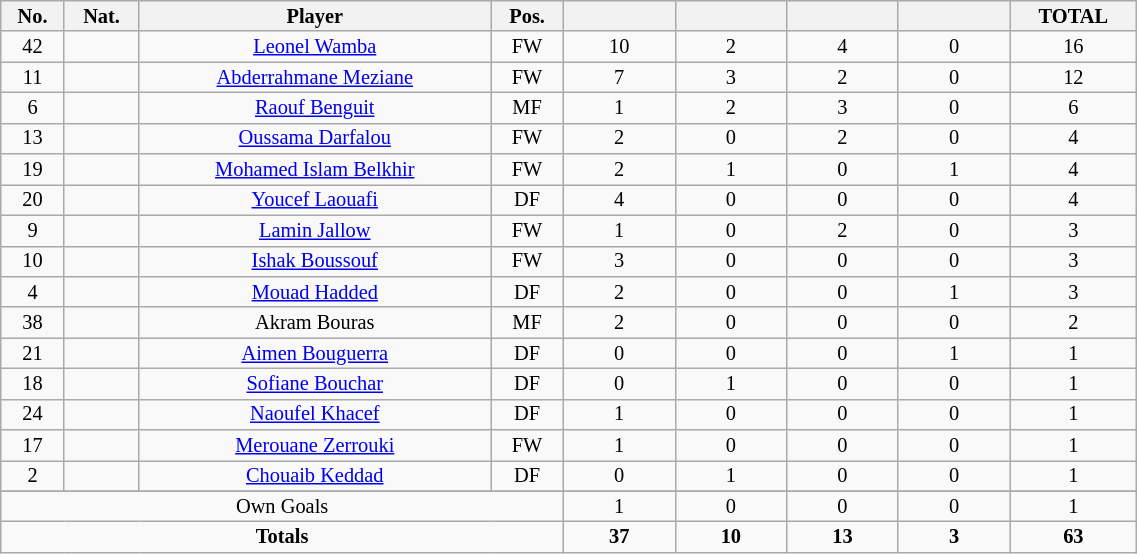<table class="wikitable sortable alternance" style="font-size:85%; text-align:center; line-height:14px; width:60%;">
<tr>
<th width=10>No.</th>
<th width=10>Nat.</th>
<th width=140>Player</th>
<th width=10>Pos.</th>
<th width=40></th>
<th width=40></th>
<th width=40></th>
<th width=40></th>
<th width=10>TOTAL</th>
</tr>
<tr>
<td>42</td>
<td></td>
<td><a href='#'>Leonel Wamba</a></td>
<td>FW</td>
<td>10</td>
<td>2</td>
<td>4</td>
<td>0</td>
<td>16</td>
</tr>
<tr>
<td>11</td>
<td></td>
<td><a href='#'>Abderrahmane Meziane</a></td>
<td>FW</td>
<td>7</td>
<td>3</td>
<td>2</td>
<td>0</td>
<td>12</td>
</tr>
<tr>
<td>6</td>
<td></td>
<td><a href='#'>Raouf Benguit</a></td>
<td>MF</td>
<td>1</td>
<td>2</td>
<td>3</td>
<td>0</td>
<td>6</td>
</tr>
<tr>
<td>13</td>
<td></td>
<td><a href='#'>Oussama Darfalou</a></td>
<td>FW</td>
<td>2</td>
<td>0</td>
<td>2</td>
<td>0</td>
<td>4</td>
</tr>
<tr>
<td>19</td>
<td></td>
<td><a href='#'>Mohamed Islam Belkhir</a></td>
<td>FW</td>
<td>2</td>
<td>1</td>
<td>0</td>
<td>1</td>
<td>4</td>
</tr>
<tr>
<td>20</td>
<td></td>
<td><a href='#'>Youcef Laouafi</a></td>
<td>DF</td>
<td>4</td>
<td>0</td>
<td>0</td>
<td>0</td>
<td>4</td>
</tr>
<tr>
<td>9</td>
<td></td>
<td><a href='#'>Lamin Jallow</a></td>
<td>FW</td>
<td>1</td>
<td>0</td>
<td>2</td>
<td>0</td>
<td>3</td>
</tr>
<tr>
<td>10</td>
<td></td>
<td><a href='#'>Ishak Boussouf</a></td>
<td>FW</td>
<td>3</td>
<td>0</td>
<td>0</td>
<td>0</td>
<td>3</td>
</tr>
<tr>
<td>4</td>
<td></td>
<td><a href='#'>Mouad Hadded</a></td>
<td>DF</td>
<td>2</td>
<td>0</td>
<td>0</td>
<td>1</td>
<td>3</td>
</tr>
<tr>
<td>38</td>
<td></td>
<td>Akram Bouras</td>
<td>MF</td>
<td>2</td>
<td>0</td>
<td>0</td>
<td>0</td>
<td>2</td>
</tr>
<tr>
<td>21</td>
<td></td>
<td><a href='#'>Aimen Bouguerra</a></td>
<td>DF</td>
<td>0</td>
<td>0</td>
<td>0</td>
<td>1</td>
<td>1</td>
</tr>
<tr>
<td>18</td>
<td></td>
<td><a href='#'>Sofiane Bouchar</a></td>
<td>DF</td>
<td>0</td>
<td>1</td>
<td>0</td>
<td>0</td>
<td>1</td>
</tr>
<tr>
<td>24</td>
<td></td>
<td><a href='#'>Naoufel Khacef</a></td>
<td>DF</td>
<td>1</td>
<td>0</td>
<td>0</td>
<td>0</td>
<td>1</td>
</tr>
<tr>
<td>17</td>
<td></td>
<td><a href='#'>Merouane Zerrouki</a></td>
<td>FW</td>
<td>1</td>
<td>0</td>
<td>0</td>
<td>0</td>
<td>1</td>
</tr>
<tr>
<td>2</td>
<td></td>
<td><a href='#'>Chouaib Keddad</a></td>
<td>DF</td>
<td>0</td>
<td>1</td>
<td>0</td>
<td>0</td>
<td>1</td>
</tr>
<tr>
</tr>
<tr class="sortbottom">
<td colspan="4">Own Goals</td>
<td>1</td>
<td>0</td>
<td>0</td>
<td>0</td>
<td>1</td>
</tr>
<tr class="sortbottom">
<td colspan="4"><strong>Totals</strong></td>
<td><strong>37</strong></td>
<td><strong>10</strong></td>
<td><strong>13</strong></td>
<td><strong>3</strong></td>
<td><strong>63</strong></td>
</tr>
</table>
